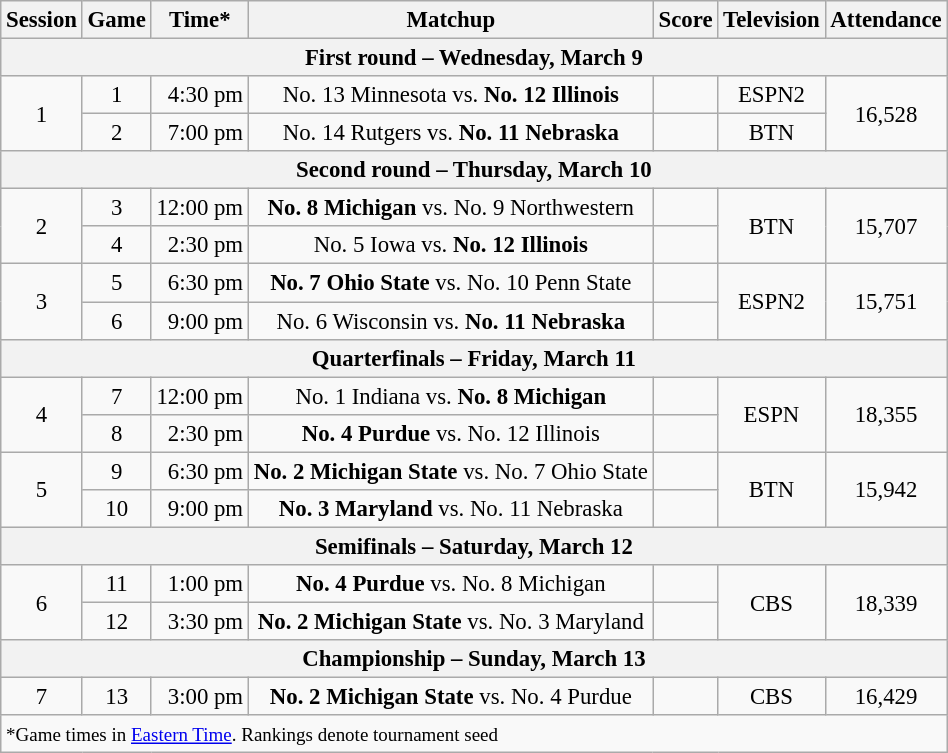<table class="wikitable" style="font-size: 95%">
<tr>
<th>Session</th>
<th>Game</th>
<th>Time*</th>
<th>Matchup</th>
<th>Score</th>
<th>Television</th>
<th>Attendance</th>
</tr>
<tr>
<th colspan=7>First round – Wednesday, March 9</th>
</tr>
<tr>
<td rowspan=2 align=center>1</td>
<td align=center>1</td>
<td align=right>4:30 pm</td>
<td align=center>No. 13 Minnesota vs. <strong>No. 12 Illinois</strong></td>
<td></td>
<td align=center>ESPN2</td>
<td rowspan=2 align=center>16,528</td>
</tr>
<tr>
<td align=center>2</td>
<td align=right>7:00 pm</td>
<td align=center>No. 14 Rutgers vs. <strong>No. 11 Nebraska</strong></td>
<td></td>
<td align=center>BTN</td>
</tr>
<tr>
<th colspan=7>Second round – Thursday, March 10</th>
</tr>
<tr>
<td rowspan=2 align=center>2</td>
<td align=center>3</td>
<td align=right>12:00 pm</td>
<td align=center><strong>No. 8 Michigan</strong> vs. No. 9 Northwestern</td>
<td></td>
<td rowspan=2 align=center>BTN</td>
<td rowspan=2 align=center>15,707</td>
</tr>
<tr>
<td align=center>4</td>
<td align=right>2:30 pm</td>
<td align=center>No. 5 Iowa vs. <strong>No. 12 Illinois</strong></td>
<td></td>
</tr>
<tr>
<td rowspan=2 align=center>3</td>
<td align=center>5</td>
<td align=right>6:30 pm</td>
<td align=center><strong>No. 7 Ohio State</strong> vs. No. 10 Penn State</td>
<td></td>
<td rowspan=2 align=center>ESPN2</td>
<td rowspan=2 align=center>15,751</td>
</tr>
<tr>
<td align=center>6</td>
<td align=right>9:00 pm</td>
<td align=center>No. 6 Wisconsin vs. <strong>No. 11 Nebraska</strong></td>
<td></td>
</tr>
<tr>
<th colspan=7>Quarterfinals – Friday, March 11</th>
</tr>
<tr>
<td rowspan=2 align=center>4</td>
<td align=center>7</td>
<td align=right>12:00 pm</td>
<td align=center>No. 1 Indiana vs. <strong>No. 8 Michigan</strong></td>
<td></td>
<td rowspan=2 align=center>ESPN</td>
<td rowspan=2 align=center>18,355</td>
</tr>
<tr>
<td align=center>8</td>
<td align=right>2:30 pm</td>
<td align=center><strong>No. 4 Purdue</strong> vs. No. 12 Illinois</td>
<td></td>
</tr>
<tr>
<td rowspan=2 align=center>5</td>
<td align=center>9</td>
<td align=right>6:30 pm</td>
<td align=center><strong>No. 2 Michigan State</strong> vs. No. 7 Ohio State</td>
<td></td>
<td rowspan=2 align=center>BTN</td>
<td rowspan=2 align=center>15,942</td>
</tr>
<tr>
<td align=center>10</td>
<td align=right>9:00 pm</td>
<td align=center><strong>No. 3 Maryland</strong> vs. No. 11 Nebraska</td>
<td></td>
</tr>
<tr>
<th colspan=7>Semifinals – Saturday, March 12</th>
</tr>
<tr>
<td rowspan=2 align=center>6</td>
<td align=center>11</td>
<td align=right>1:00 pm</td>
<td align=center><strong>No. 4 Purdue</strong> vs. No. 8 Michigan</td>
<td></td>
<td rowspan=2 align=center>CBS</td>
<td rowspan=2 align=center>18,339</td>
</tr>
<tr>
<td align=center>12</td>
<td align=right>3:30 pm</td>
<td align=center><strong>No. 2 Michigan State</strong> vs. No. 3 Maryland</td>
<td></td>
</tr>
<tr>
<th colspan=7>Championship – Sunday, March 13</th>
</tr>
<tr>
<td align=center>7</td>
<td align=center>13</td>
<td align=right>3:00 pm</td>
<td align=center><strong>No. 2 Michigan State</strong> vs. No. 4 Purdue</td>
<td></td>
<td align=center>CBS</td>
<td align=center>16,429</td>
</tr>
<tr>
<td colspan=7><small>*Game times in <a href='#'>Eastern Time</a>. Rankings denote tournament seed</small></td>
</tr>
</table>
